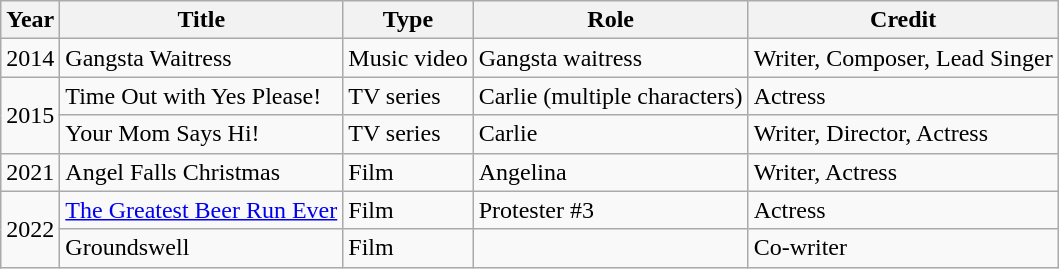<table class="wikitable">
<tr>
<th>Year</th>
<th>Title</th>
<th>Type</th>
<th>Role</th>
<th>Credit</th>
</tr>
<tr>
<td>2014</td>
<td>Gangsta Waitress</td>
<td>Music video</td>
<td>Gangsta waitress</td>
<td>Writer, Composer, Lead Singer</td>
</tr>
<tr>
<td rowspan="2">2015</td>
<td>Time Out with Yes Please!</td>
<td>TV series</td>
<td>Carlie (multiple characters)</td>
<td>Actress</td>
</tr>
<tr>
<td>Your Mom Says Hi!</td>
<td>TV series</td>
<td>Carlie</td>
<td>Writer, Director, Actress</td>
</tr>
<tr>
<td>2021</td>
<td>Angel Falls Christmas</td>
<td>Film</td>
<td>Angelina</td>
<td>Writer, Actress</td>
</tr>
<tr>
<td rowspan="2">2022</td>
<td><a href='#'>The Greatest Beer Run Ever</a></td>
<td>Film</td>
<td>Protester #3</td>
<td>Actress</td>
</tr>
<tr>
<td>Groundswell</td>
<td>Film</td>
<td></td>
<td>Co-writer</td>
</tr>
</table>
